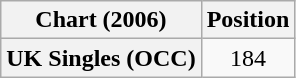<table class="wikitable plainrowheaders" style="text-align:center">
<tr>
<th>Chart (2006)</th>
<th>Position</th>
</tr>
<tr>
<th scope="row">UK Singles (OCC)</th>
<td>184</td>
</tr>
</table>
